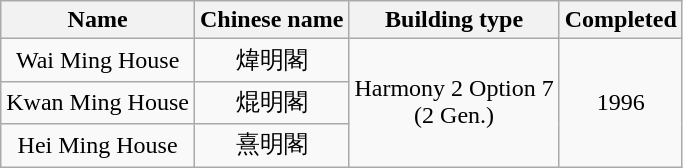<table class="wikitable" style="text-align: center">
<tr>
<th>Name</th>
<th>Chinese name</th>
<th>Building type</th>
<th>Completed</th>
</tr>
<tr>
<td>Wai Ming House</td>
<td>煒明閣</td>
<td rowspan="3">Harmony 2 Option 7<br>(2 Gen.)</td>
<td rowspan="3">1996</td>
</tr>
<tr>
<td>Kwan Ming House</td>
<td>焜明閣</td>
</tr>
<tr>
<td>Hei Ming House</td>
<td>熹明閣</td>
</tr>
</table>
